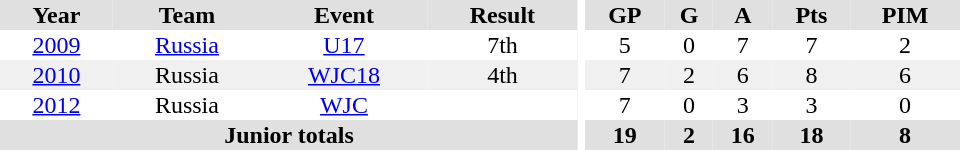<table border="0" cellpadding="1" cellspacing="0" ID="Table3" style="text-align:center; width:40em">
<tr ALIGN="center" bgcolor="#e0e0e0">
<th>Year</th>
<th>Team</th>
<th>Event</th>
<th>Result</th>
<th rowspan="99" bgcolor="#ffffff"></th>
<th>GP</th>
<th>G</th>
<th>A</th>
<th>Pts</th>
<th>PIM</th>
</tr>
<tr>
<td><a href='#'>2009</a></td>
<td><a href='#'>Russia</a></td>
<td><a href='#'>U17</a></td>
<td>7th</td>
<td>5</td>
<td>0</td>
<td>7</td>
<td>7</td>
<td>2</td>
</tr>
<tr bgcolor="#f0f0f0">
<td><a href='#'>2010</a></td>
<td>Russia</td>
<td><a href='#'>WJC18</a></td>
<td>4th</td>
<td>7</td>
<td>2</td>
<td>6</td>
<td>8</td>
<td>6</td>
</tr>
<tr>
<td><a href='#'>2012</a></td>
<td>Russia</td>
<td><a href='#'>WJC</a></td>
<td></td>
<td>7</td>
<td>0</td>
<td>3</td>
<td>3</td>
<td>0</td>
</tr>
<tr bgcolor="#e0e0e0">
<th colspan="4">Junior totals</th>
<th>19</th>
<th>2</th>
<th>16</th>
<th>18</th>
<th>8</th>
</tr>
</table>
